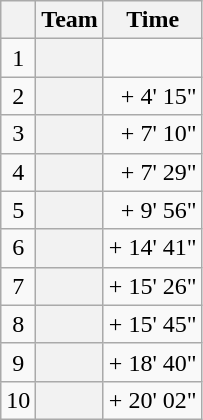<table class="wikitable plainrowheaders">
<tr>
<th></th>
<th>Team</th>
<th>Time</th>
</tr>
<tr>
<td style="text-align:center;">1</td>
<th scope="row"></th>
<td align=right><strong></strong></td>
</tr>
<tr>
<td style="text-align:center;">2</td>
<th scope="row"></th>
<td align=right>+ 4' 15"</td>
</tr>
<tr>
<td style="text-align:center;">3</td>
<th scope="row"></th>
<td align=right>+ 7' 10"</td>
</tr>
<tr>
<td style="text-align:center;">4</td>
<th scope="row"></th>
<td align=right>+ 7' 29"</td>
</tr>
<tr>
<td style="text-align:center;">5</td>
<th scope="row"></th>
<td align=right>+ 9' 56"</td>
</tr>
<tr>
<td style="text-align:center;">6</td>
<th scope="row"></th>
<td align=right>+ 14' 41"</td>
</tr>
<tr>
<td style="text-align:center;">7</td>
<th scope="row"></th>
<td align=right>+ 15' 26"</td>
</tr>
<tr>
<td style="text-align:center;">8</td>
<th scope="row"></th>
<td align=right>+ 15' 45"</td>
</tr>
<tr>
<td style="text-align:center;">9</td>
<th scope="row"></th>
<td align=right>+ 18' 40"</td>
</tr>
<tr>
<td style="text-align:center;">10</td>
<th scope="row"></th>
<td align=right>+ 20' 02"</td>
</tr>
</table>
